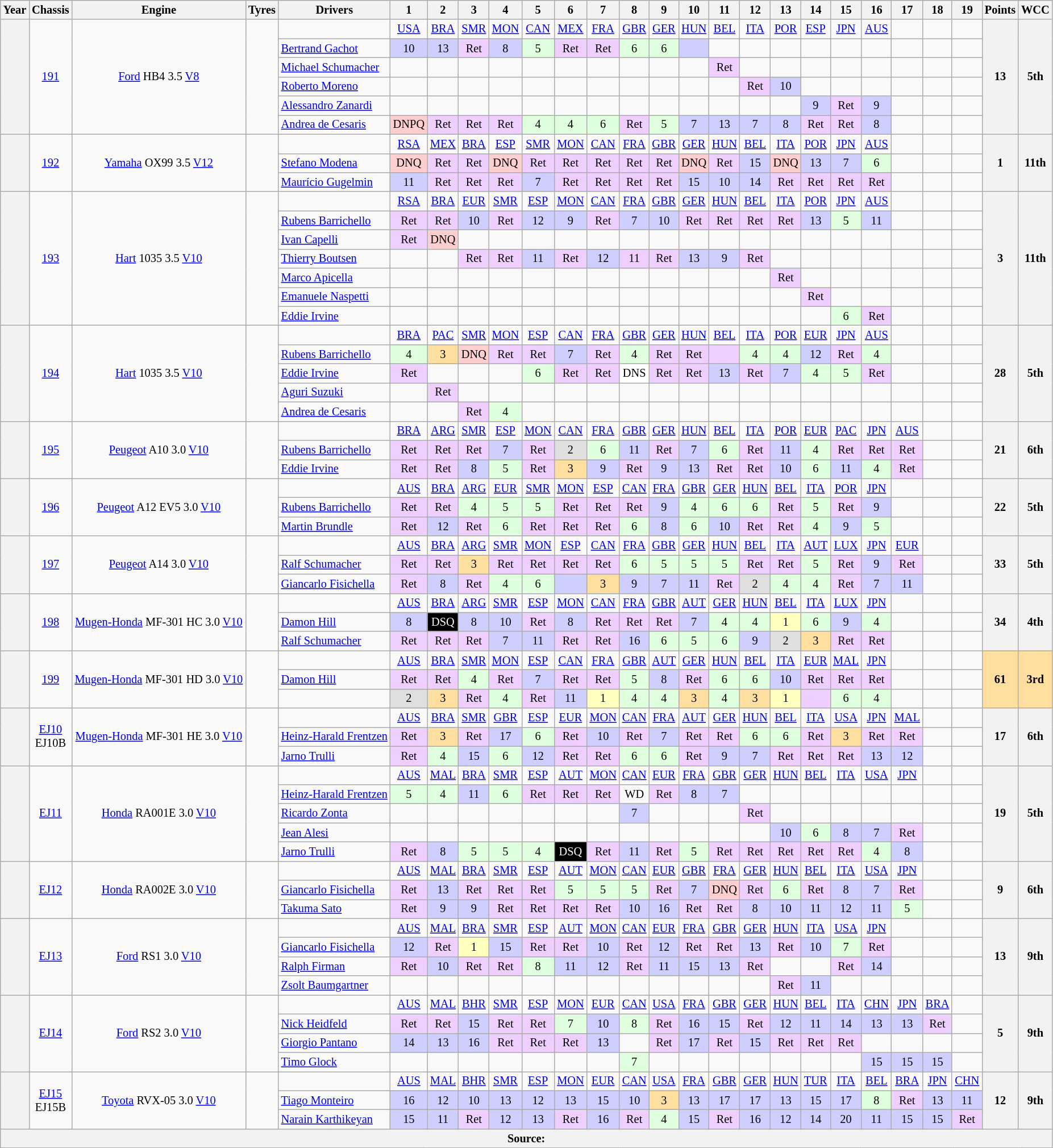<table class="wikitable" style="text-align:center; font-size:85%">
<tr>
<th>Year</th>
<th>Chassis</th>
<th>Engine</th>
<th>Tyres</th>
<th>Drivers</th>
<th>1</th>
<th>2</th>
<th>3</th>
<th>4</th>
<th>5</th>
<th>6</th>
<th>7</th>
<th>8</th>
<th>9</th>
<th>10</th>
<th>11</th>
<th>12</th>
<th>13</th>
<th>14</th>
<th>15</th>
<th>16</th>
<th>17</th>
<th>18</th>
<th>19</th>
<th>Points</th>
<th>WCC</th>
</tr>
<tr>
<th rowspan="6"></th>
<td rowspan="6"><a href='#'>191</a></td>
<td rowspan="6"><a href='#'>Ford</a> HB4 3.5 <a href='#'>V8</a></td>
<td rowspan="6"></td>
<td></td>
<td><a href='#'>USA</a></td>
<td><a href='#'>BRA</a></td>
<td><a href='#'>SMR</a></td>
<td><a href='#'>MON</a></td>
<td><a href='#'>CAN</a></td>
<td><a href='#'>MEX</a></td>
<td><a href='#'>FRA</a></td>
<td><a href='#'>GBR</a></td>
<td><a href='#'>GER</a></td>
<td><a href='#'>HUN</a></td>
<td><a href='#'>BEL</a></td>
<td><a href='#'>ITA</a></td>
<td><a href='#'>POR</a></td>
<td><a href='#'>ESP</a></td>
<td><a href='#'>JPN</a></td>
<td><a href='#'>AUS</a></td>
<td></td>
<td></td>
<td></td>
<th rowspan="6">13</th>
<th rowspan="6">5th</th>
</tr>
<tr>
<td align="left"> <a href='#'>Bertrand Gachot</a></td>
<td style="background:#cfcfff;">10</td>
<td style="background:#cfcfff;">13</td>
<td style="background:#efcfff;">Ret</td>
<td style="background:#cfcfff;">8</td>
<td style="background:#dfffdf;">5</td>
<td style="background:#efcfff;">Ret</td>
<td style="background:#efcfff;">Ret</td>
<td style="background:#dfffdf;">6</td>
<td style="background:#dfffdf;">6</td>
<td style="background:#cfcfff;"></td>
<td></td>
<td></td>
<td></td>
<td></td>
<td></td>
<td></td>
<td></td>
<td></td>
<td></td>
</tr>
<tr>
<td align="left"> <a href='#'>Michael Schumacher</a></td>
<td></td>
<td></td>
<td></td>
<td></td>
<td></td>
<td></td>
<td></td>
<td></td>
<td></td>
<td></td>
<td style="background:#efcfff;">Ret</td>
<td></td>
<td></td>
<td></td>
<td></td>
<td></td>
<td></td>
<td></td>
<td></td>
</tr>
<tr>
<td align="left"> <a href='#'>Roberto Moreno</a></td>
<td></td>
<td></td>
<td></td>
<td></td>
<td></td>
<td></td>
<td></td>
<td></td>
<td></td>
<td></td>
<td></td>
<td style="background:#efcfff;">Ret</td>
<td style="background:#cfcfff;">10</td>
<td></td>
<td></td>
<td></td>
<td></td>
<td></td>
<td></td>
</tr>
<tr>
<td align="left"> <a href='#'>Alessandro Zanardi</a></td>
<td></td>
<td></td>
<td></td>
<td></td>
<td></td>
<td></td>
<td></td>
<td></td>
<td></td>
<td></td>
<td></td>
<td></td>
<td></td>
<td style="background:#cfcfff;">9</td>
<td style="background:#efcfff;">Ret</td>
<td style="background:#cfcfff;">9</td>
<td></td>
<td></td>
<td></td>
</tr>
<tr>
<td align="left"> <a href='#'>Andrea de Cesaris</a></td>
<td style="background:#ffcfcf;">DNPQ</td>
<td style="background:#efcfff;">Ret</td>
<td style="background:#efcfff;">Ret</td>
<td style="background:#efcfff;">Ret</td>
<td style="background:#dfffdf;">4</td>
<td style="background:#dfffdf;">4</td>
<td style="background:#dfffdf;">6</td>
<td style="background:#efcfff;">Ret</td>
<td style="background:#dfffdf;">5</td>
<td style="background:#cfcfff;">7</td>
<td style="background:#cfcfff;">13</td>
<td style="background:#cfcfff;">7</td>
<td style="background:#cfcfff;">8</td>
<td style="background:#efcfff;">Ret</td>
<td style="background:#efcfff;">Ret</td>
<td style="background:#cfcfff;">8</td>
<td></td>
<td></td>
<td></td>
</tr>
<tr>
<th rowspan="3"></th>
<td rowspan="3"><a href='#'>192</a></td>
<td rowspan="3"><a href='#'>Yamaha</a> OX99 3.5 <a href='#'>V12</a></td>
<td rowspan="3"></td>
<td></td>
<td><a href='#'>RSA</a></td>
<td><a href='#'>MEX</a></td>
<td><a href='#'>BRA</a></td>
<td><a href='#'>ESP</a></td>
<td><a href='#'>SMR</a></td>
<td><a href='#'>MON</a></td>
<td><a href='#'>CAN</a></td>
<td><a href='#'>FRA</a></td>
<td><a href='#'>GBR</a></td>
<td><a href='#'>GER</a></td>
<td><a href='#'>HUN</a></td>
<td><a href='#'>BEL</a></td>
<td><a href='#'>ITA</a></td>
<td><a href='#'>POR</a></td>
<td><a href='#'>JPN</a></td>
<td><a href='#'>AUS</a></td>
<td></td>
<td></td>
<td></td>
<th rowspan="3">1</th>
<th rowspan="3">11th</th>
</tr>
<tr>
<td align="left"> <a href='#'>Stefano Modena</a></td>
<td style="background:#ffcfcf;">DNQ</td>
<td style="background:#efcfff;">Ret</td>
<td style="background:#efcfff;">Ret</td>
<td style="background:#ffcfcf;">DNQ</td>
<td style="background:#efcfff;">Ret</td>
<td style="background:#efcfff;">Ret</td>
<td style="background:#efcfff;">Ret</td>
<td style="background:#efcfff;">Ret</td>
<td style="background:#efcfff;">Ret</td>
<td style="background:#ffcfcf;">DNQ</td>
<td style="background:#efcfff;">Ret</td>
<td style="background:#cfcfff;">15</td>
<td style="background:#ffcfcf;">DNQ</td>
<td style="background:#cfcfff;">13</td>
<td style="background:#cfcfff;">7</td>
<td style="background:#dfffdf;">6</td>
<td></td>
<td></td>
<td></td>
</tr>
<tr>
<td align="left"> <a href='#'>Maurício Gugelmin</a></td>
<td style="background:#cfcfff;">11</td>
<td style="background:#efcfff;">Ret</td>
<td style="background:#efcfff;">Ret</td>
<td style="background:#efcfff;">Ret</td>
<td style="background:#cfcfff;">7</td>
<td style="background:#efcfff;">Ret</td>
<td style="background:#efcfff;">Ret</td>
<td style="background:#efcfff;">Ret</td>
<td style="background:#efcfff;">Ret</td>
<td style="background:#cfcfff;">15</td>
<td style="background:#cfcfff;">10</td>
<td style="background:#cfcfff;">14</td>
<td style="background:#efcfff;">Ret</td>
<td style="background:#efcfff;">Ret</td>
<td style="background:#efcfff;">Ret</td>
<td style="background:#efcfff;">Ret</td>
<td></td>
<td></td>
<td></td>
</tr>
<tr>
<th rowspan="7"></th>
<td rowspan="7"><a href='#'>193</a></td>
<td rowspan="7"><a href='#'>Hart</a> 1035 3.5 <a href='#'>V10</a></td>
<td rowspan="7"></td>
<td></td>
<td><a href='#'>RSA</a></td>
<td><a href='#'>BRA</a></td>
<td><a href='#'>EUR</a></td>
<td><a href='#'>SMR</a></td>
<td><a href='#'>ESP</a></td>
<td><a href='#'>MON</a></td>
<td><a href='#'>CAN</a></td>
<td><a href='#'>FRA</a></td>
<td><a href='#'>GBR</a></td>
<td><a href='#'>GER</a></td>
<td><a href='#'>HUN</a></td>
<td><a href='#'>BEL</a></td>
<td><a href='#'>ITA</a></td>
<td><a href='#'>POR</a></td>
<td><a href='#'>JPN</a></td>
<td><a href='#'>AUS</a></td>
<td></td>
<td></td>
<td></td>
<th rowspan="7">3</th>
<th rowspan="7">11th</th>
</tr>
<tr>
<td align="left"> <a href='#'>Rubens Barrichello</a></td>
<td style="background:#efcfff;">Ret</td>
<td style="background:#efcfff;">Ret</td>
<td style="background:#cfcfff;">10</td>
<td style="background:#efcfff;">Ret</td>
<td style="background:#cfcfff;">12</td>
<td style="background:#cfcfff;">9</td>
<td style="background:#efcfff;">Ret</td>
<td style="background:#cfcfff;">7</td>
<td style="background:#cfcfff;">10</td>
<td style="background:#efcfff;">Ret</td>
<td style="background:#efcfff;">Ret</td>
<td style="background:#efcfff;">Ret</td>
<td style="background:#efcfff;">Ret</td>
<td style="background:#cfcfff;">13</td>
<td style="background:#dfffdf;">5</td>
<td style="background:#cfcfff;">11</td>
<td></td>
<td></td>
<td></td>
</tr>
<tr>
<td align="left"> <a href='#'>Ivan Capelli</a></td>
<td style="background:#efcfff;">Ret</td>
<td style="background:#ffcfcf;">DNQ</td>
<td></td>
<td></td>
<td></td>
<td></td>
<td></td>
<td></td>
<td></td>
<td></td>
<td></td>
<td></td>
<td></td>
<td></td>
<td></td>
<td></td>
<td></td>
<td></td>
<td></td>
</tr>
<tr>
<td align="left"> <a href='#'>Thierry Boutsen</a></td>
<td></td>
<td></td>
<td style="background:#efcfff;">Ret</td>
<td style="background:#efcfff;">Ret</td>
<td style="background:#cfcfff;">11</td>
<td style="background:#efcfff;">Ret</td>
<td style="background:#cfcfff;">12</td>
<td style="background:#efcfff;">11</td>
<td style="background:#efcfff;">Ret</td>
<td style="background:#cfcfff;">13</td>
<td style="background:#cfcfff;">9</td>
<td style="background:#efcfff;">Ret</td>
<td></td>
<td></td>
<td></td>
<td></td>
<td></td>
<td></td>
<td></td>
</tr>
<tr>
<td align="left"> <a href='#'>Marco Apicella</a></td>
<td></td>
<td></td>
<td></td>
<td></td>
<td></td>
<td></td>
<td></td>
<td></td>
<td></td>
<td></td>
<td></td>
<td></td>
<td style="background:#efcfff;">Ret</td>
<td></td>
<td></td>
<td></td>
<td></td>
<td></td>
<td></td>
</tr>
<tr>
<td align="left"> <a href='#'>Emanuele Naspetti</a></td>
<td></td>
<td></td>
<td></td>
<td></td>
<td></td>
<td></td>
<td></td>
<td></td>
<td></td>
<td></td>
<td></td>
<td></td>
<td></td>
<td style="background:#efcfff;">Ret</td>
<td></td>
<td></td>
<td></td>
<td></td>
<td></td>
</tr>
<tr>
<td align="left"> <a href='#'>Eddie Irvine</a></td>
<td></td>
<td></td>
<td></td>
<td></td>
<td></td>
<td></td>
<td></td>
<td></td>
<td></td>
<td></td>
<td></td>
<td></td>
<td></td>
<td></td>
<td style="background:#dfffdf;">6</td>
<td style="background:#efcfff;">Ret</td>
<td></td>
<td></td>
<td></td>
</tr>
<tr>
<th rowspan="5"></th>
<td rowspan="5"><a href='#'>194</a></td>
<td rowspan="5"><a href='#'>Hart</a> 1035 3.5 <a href='#'>V10</a></td>
<td rowspan="5"></td>
<td></td>
<td><a href='#'>BRA</a></td>
<td><a href='#'>PAC</a></td>
<td><a href='#'>SMR</a></td>
<td><a href='#'>MON</a></td>
<td><a href='#'>ESP</a></td>
<td><a href='#'>CAN</a></td>
<td><a href='#'>FRA</a></td>
<td><a href='#'>GBR</a></td>
<td><a href='#'>GER</a></td>
<td><a href='#'>HUN</a></td>
<td><a href='#'>BEL</a></td>
<td><a href='#'>ITA</a></td>
<td><a href='#'>POR</a></td>
<td><a href='#'>EUR</a></td>
<td><a href='#'>JPN</a></td>
<td><a href='#'>AUS</a></td>
<td></td>
<td></td>
<td></td>
<th rowspan="5">28</th>
<th rowspan="5">5th</th>
</tr>
<tr>
<td align="left"> <a href='#'>Rubens Barrichello</a></td>
<td style="background:#dfffdf;">4</td>
<td style="background:#ffdf9f;">3</td>
<td style="background:#ffcfcf;">DNQ</td>
<td style="background:#efcfff;">Ret</td>
<td style="background:#efcfff;">Ret</td>
<td style="background:#cfcfff;">7</td>
<td style="background:#efcfff;">Ret</td>
<td style="background:#dfffdf;">4</td>
<td style="background:#efcfff;">Ret</td>
<td style="background:#efcfff;">Ret</td>
<td style="background:#efcfff;"></td>
<td style="background:#dfffdf;">4</td>
<td style="background:#dfffdf;">4</td>
<td style="background:#cfcfff;">12</td>
<td style="background:#efcfff;">Ret</td>
<td style="background:#dfffdf;">4</td>
<td></td>
<td></td>
<td></td>
</tr>
<tr>
<td align="left"> <a href='#'>Eddie Irvine</a></td>
<td style="background:#efcfff;">Ret</td>
<td></td>
<td></td>
<td></td>
<td style="background:#dfffdf;">6</td>
<td style="background:#efcfff;">Ret</td>
<td style="background:#efcfff;">Ret</td>
<td style="background:#ffffff;">DNS</td>
<td style="background:#efcfff;">Ret</td>
<td style="background:#efcfff;">Ret</td>
<td style="background:#cfcfff;">13</td>
<td style="background:#efcfff;">Ret</td>
<td style="background:#cfcfff;">7</td>
<td style="background:#dfffdf;">4</td>
<td style="background:#dfffdf;">5</td>
<td style="background:#efcfff;">Ret</td>
<td></td>
<td></td>
<td></td>
</tr>
<tr>
<td align="left"> <a href='#'>Aguri Suzuki</a></td>
<td></td>
<td style="background:#efcfff;">Ret</td>
<td></td>
<td></td>
<td></td>
<td></td>
<td></td>
<td></td>
<td></td>
<td></td>
<td></td>
<td></td>
<td></td>
<td></td>
<td></td>
<td></td>
<td></td>
<td></td>
<td></td>
</tr>
<tr>
<td align="left"> <a href='#'>Andrea de Cesaris</a></td>
<td></td>
<td></td>
<td style="background:#efcfff;">Ret</td>
<td style="background:#dfffdf;">4</td>
<td></td>
<td></td>
<td></td>
<td></td>
<td></td>
<td></td>
<td></td>
<td></td>
<td></td>
<td></td>
<td></td>
<td></td>
<td></td>
<td></td>
<td></td>
</tr>
<tr>
<th rowspan="3"></th>
<td rowspan="3"><a href='#'>195</a></td>
<td rowspan="3"><a href='#'>Peugeot</a> A10 3.0 <a href='#'>V10</a></td>
<td rowspan="3"></td>
<td></td>
<td><a href='#'>BRA</a></td>
<td><a href='#'>ARG</a></td>
<td><a href='#'>SMR</a></td>
<td><a href='#'>ESP</a></td>
<td><a href='#'>MON</a></td>
<td><a href='#'>CAN</a></td>
<td><a href='#'>FRA</a></td>
<td><a href='#'>GBR</a></td>
<td><a href='#'>GER</a></td>
<td><a href='#'>HUN</a></td>
<td><a href='#'>BEL</a></td>
<td><a href='#'>ITA</a></td>
<td><a href='#'>POR</a></td>
<td><a href='#'>EUR</a></td>
<td><a href='#'>PAC</a></td>
<td><a href='#'>JPN</a></td>
<td><a href='#'>AUS</a></td>
<td></td>
<td></td>
<th rowspan="3">21</th>
<th rowspan="3">6th</th>
</tr>
<tr>
<td align="left"> <a href='#'>Rubens Barrichello</a></td>
<td style="background:#efcfff;">Ret</td>
<td style="background:#efcfff;">Ret</td>
<td style="background:#efcfff;">Ret</td>
<td style="background:#cfcfff;">7</td>
<td style="background:#efcfff;">Ret</td>
<td style="background:#dfdfdf;">2</td>
<td style="background:#dfffdf;">6</td>
<td style="background:#cfcfff;">11</td>
<td style="background:#efcfff;">Ret</td>
<td style="background:#cfcfff;">7</td>
<td style="background:#dfffdf;">6</td>
<td style="background:#efcfff;">Ret</td>
<td style="background:#cfcfff;">11</td>
<td style="background:#dfffdf;">4</td>
<td style="background:#efcfff;">Ret</td>
<td style="background:#efcfff;">Ret</td>
<td style="background:#efcfff;">Ret</td>
<td></td>
<td></td>
</tr>
<tr>
<td align="left"> <a href='#'>Eddie Irvine</a></td>
<td style="background:#efcfff;">Ret</td>
<td style="background:#efcfff;">Ret</td>
<td style="background:#cfcfff;">8</td>
<td style="background:#dfffdf;">5</td>
<td style="background:#efcfff;">Ret</td>
<td style="background:#ffdf9f;">3</td>
<td style="background:#cfcfff;">9</td>
<td style="background:#efcfff;">Ret</td>
<td style="background:#cfcfff;">9</td>
<td style="background:#cfcfff;">13</td>
<td style="background:#efcfff;">Ret</td>
<td style="background:#efcfff;">Ret</td>
<td style="background:#cfcfff;">10</td>
<td style="background:#dfffdf;">6</td>
<td style="background:#cfcfff;">11</td>
<td style="background:#dfffdf;">4</td>
<td style="background:#efcfff;">Ret</td>
<td></td>
<td></td>
</tr>
<tr>
<th rowspan="3"></th>
<td rowspan="3"><a href='#'>196</a></td>
<td rowspan="3"><a href='#'>Peugeot</a> A12 EV5 3.0 <a href='#'>V10</a></td>
<td rowspan="3"></td>
<td></td>
<td><a href='#'>AUS</a></td>
<td><a href='#'>BRA</a></td>
<td><a href='#'>ARG</a></td>
<td><a href='#'>EUR</a></td>
<td><a href='#'>SMR</a></td>
<td><a href='#'>MON</a></td>
<td><a href='#'>ESP</a></td>
<td><a href='#'>CAN</a></td>
<td><a href='#'>FRA</a></td>
<td><a href='#'>GBR</a></td>
<td><a href='#'>GER</a></td>
<td><a href='#'>HUN</a></td>
<td><a href='#'>BEL</a></td>
<td><a href='#'>ITA</a></td>
<td><a href='#'>POR</a></td>
<td><a href='#'>JPN</a></td>
<td></td>
<td></td>
<td></td>
<th rowspan="3">22</th>
<th rowspan="3">5th</th>
</tr>
<tr>
<td align="left"> <a href='#'>Rubens Barrichello</a></td>
<td style="background:#efcfff;">Ret</td>
<td style="background:#efcfff;">Ret</td>
<td style="background:#dfffdf;">4</td>
<td style="background:#dfffdf;">5</td>
<td style="background:#dfffdf;">5</td>
<td style="background:#efcfff;">Ret</td>
<td style="background:#efcfff;">Ret</td>
<td style="background:#efcfff;">Ret</td>
<td style="background:#cfcfff;">9</td>
<td style="background:#dfffdf;">4</td>
<td style="background:#dfffdf;">6</td>
<td style="background:#dfffdf;">6</td>
<td style="background:#efcfff;">Ret</td>
<td style="background:#dfffdf;">5</td>
<td style="background:#efcfff;">Ret</td>
<td style="background:#cfcfff;">9</td>
<td></td>
<td></td>
<td></td>
</tr>
<tr>
<td align="left"> <a href='#'>Martin Brundle</a></td>
<td style="background:#efcfff;">Ret</td>
<td style="background:#cfcfff;">12</td>
<td style="background:#efcfff;">Ret</td>
<td style="background:#dfffdf;">6</td>
<td style="background:#efcfff;">Ret</td>
<td style="background:#efcfff;">Ret</td>
<td style="background:#efcfff;">Ret</td>
<td style="background:#dfffdf;">6</td>
<td style="background:#cfcfff;">8</td>
<td style="background:#dfffdf;">6</td>
<td style="background:#cfcfff;">10</td>
<td style="background:#efcfff;">Ret</td>
<td style="background:#efcfff;">Ret</td>
<td style="background:#dfffdf;">4</td>
<td style="background:#cfcfff;">9</td>
<td style="background:#dfffdf;">5</td>
<td></td>
<td></td>
<td></td>
</tr>
<tr>
<th rowspan="3"></th>
<td rowspan="3"><a href='#'>197</a></td>
<td rowspan="3"><a href='#'>Peugeot</a> A14 3.0 <a href='#'>V10</a></td>
<td rowspan="3"></td>
<td></td>
<td><a href='#'>AUS</a></td>
<td><a href='#'>BRA</a></td>
<td><a href='#'>ARG</a></td>
<td><a href='#'>SMR</a></td>
<td><a href='#'>MON</a></td>
<td><a href='#'>ESP</a></td>
<td><a href='#'>CAN</a></td>
<td><a href='#'>FRA</a></td>
<td><a href='#'>GBR</a></td>
<td><a href='#'>GER</a></td>
<td><a href='#'>HUN</a></td>
<td><a href='#'>BEL</a></td>
<td><a href='#'>ITA</a></td>
<td><a href='#'>AUT</a></td>
<td><a href='#'>LUX</a></td>
<td><a href='#'>JPN</a></td>
<td><a href='#'>EUR</a></td>
<td></td>
<td></td>
<th rowspan="3">33</th>
<th rowspan="3">5th</th>
</tr>
<tr>
<td align="left"> <a href='#'>Ralf Schumacher</a></td>
<td style="background:#efcfff;">Ret</td>
<td style="background:#efcfff;">Ret</td>
<td style="background:#ffdf9f;">3</td>
<td style="background:#efcfff;">Ret</td>
<td style="background:#efcfff;">Ret</td>
<td style="background:#efcfff;">Ret</td>
<td style="background:#efcfff;">Ret</td>
<td style="background:#dfffdf;">6</td>
<td style="background:#dfffdf;">5</td>
<td style="background:#dfffdf;">5</td>
<td style="background:#dfffdf;">5</td>
<td style="background:#efcfff;">Ret</td>
<td style="background:#efcfff;">Ret</td>
<td style="background:#dfffdf;">5</td>
<td style="background:#efcfff;">Ret</td>
<td style="background:#cfcfff;">9</td>
<td style="background:#efcfff;">Ret</td>
<td></td>
<td></td>
</tr>
<tr>
<td align="left"> <a href='#'>Giancarlo Fisichella</a></td>
<td style="background:#efcfff;">Ret</td>
<td style="background:#cfcfff;">8</td>
<td style="background:#efcfff;">Ret</td>
<td style="background:#dfffdf;">4</td>
<td style="background:#dfffdf;">6</td>
<td style="background:#cfcfff;"></td>
<td style="background:#ffdf9f;">3</td>
<td style="background:#cfcfff;">9</td>
<td style="background:#cfcfff;">7</td>
<td style="background:#cfcfff;">11</td>
<td style="background:#efcfff;">Ret</td>
<td style="background:#dfdfdf;">2</td>
<td style="background:#dfffdf;">4</td>
<td style="background:#dfffdf;">4</td>
<td style="background:#efcfff;">Ret</td>
<td style="background:#cfcfff;">7</td>
<td style="background:#cfcfff;">11</td>
<td></td>
<td></td>
</tr>
<tr>
<th rowspan="3"></th>
<td rowspan="3"><a href='#'>198</a></td>
<td rowspan="3"><a href='#'>Mugen-Honda</a> MF-301 HC 3.0 <a href='#'>V10</a></td>
<td rowspan="3"></td>
<td></td>
<td><a href='#'>AUS</a></td>
<td><a href='#'>BRA</a></td>
<td><a href='#'>ARG</a></td>
<td><a href='#'>SMR</a></td>
<td><a href='#'>ESP</a></td>
<td><a href='#'>MON</a></td>
<td><a href='#'>CAN</a></td>
<td><a href='#'>FRA</a></td>
<td><a href='#'>GBR</a></td>
<td><a href='#'>AUT</a></td>
<td><a href='#'>GER</a></td>
<td><a href='#'>HUN</a></td>
<td><a href='#'>BEL</a></td>
<td><a href='#'>ITA</a></td>
<td><a href='#'>LUX</a></td>
<td><a href='#'>JPN</a></td>
<td></td>
<td></td>
<td></td>
<th rowspan="3">34</th>
<th rowspan="3">4th</th>
</tr>
<tr>
<td align="left"> <a href='#'>Damon Hill</a></td>
<td style="background:#cfcfff;">8</td>
<td style="background:#000; color:white;">DSQ</td>
<td style="background:#cfcfff;">8</td>
<td style="background:#cfcfff;">10</td>
<td style="background:#efcfff;">Ret</td>
<td style="background:#cfcfff;">8</td>
<td style="background:#efcfff;">Ret</td>
<td style="background:#efcfff;">Ret</td>
<td style="background:#efcfff;">Ret</td>
<td style="background:#cfcfff;">7</td>
<td style="background:#dfffdf;">4</td>
<td style="background:#dfffdf;">4</td>
<td style="background:#ffffbf;">1</td>
<td style="background:#dfffdf;">6</td>
<td style="background:#cfcfff;">9</td>
<td style="background:#dfffdf;">4</td>
<td></td>
<td></td>
<td></td>
</tr>
<tr>
<td align="left"> <a href='#'>Ralf Schumacher</a></td>
<td style="background:#efcfff;">Ret</td>
<td style="background:#efcfff;">Ret</td>
<td style="background:#efcfff;">Ret</td>
<td style="background:#cfcfff;">7</td>
<td style="background:#cfcfff;">11</td>
<td style="background:#efcfff;">Ret</td>
<td style="background:#efcfff;">Ret</td>
<td style="background:#cfcfff;">16</td>
<td style="background:#dfffdf;">6</td>
<td style="background:#dfffdf;">5</td>
<td style="background:#dfffdf;">6</td>
<td style="background:#cfcfff;">9</td>
<td style="background:#dfdfdf;">2</td>
<td style="background:#ffdf9f;">3</td>
<td style="background:#efcfff;">Ret</td>
<td style="background:#efcfff;">Ret</td>
<td></td>
<td></td>
<td></td>
</tr>
<tr>
<th rowspan="3"></th>
<td rowspan="3"><a href='#'>199</a></td>
<td rowspan="3"><a href='#'>Mugen-Honda</a> MF-301 HD 3.0 <a href='#'>V10</a></td>
<td rowspan="3"></td>
<td></td>
<td><a href='#'>AUS</a></td>
<td><a href='#'>BRA</a></td>
<td><a href='#'>SMR</a></td>
<td><a href='#'>MON</a></td>
<td><a href='#'>ESP</a></td>
<td><a href='#'>CAN</a></td>
<td><a href='#'>FRA</a></td>
<td><a href='#'>GBR</a></td>
<td><a href='#'>AUT</a></td>
<td><a href='#'>GER</a></td>
<td><a href='#'>HUN</a></td>
<td><a href='#'>BEL</a></td>
<td><a href='#'>ITA</a></td>
<td><a href='#'>EUR</a></td>
<td><a href='#'>MAL</a></td>
<td><a href='#'>JPN</a></td>
<td></td>
<td></td>
<td></td>
<td style="background:#ffdf9f;" rowspan="3"><strong>61</strong></td>
<td style="background:#ffdf9f;" rowspan="3"><strong>3rd</strong></td>
</tr>
<tr>
<td align="left"> <a href='#'>Damon Hill</a></td>
<td style="background:#efcfff;">Ret</td>
<td style="background:#efcfff;">Ret</td>
<td style="background:#dfffdf;">4</td>
<td style="background:#efcfff;">Ret</td>
<td style="background:#cfcfff;">7</td>
<td style="background:#efcfff;">Ret</td>
<td style="background:#efcfff;">Ret</td>
<td style="background:#dfffdf;">5</td>
<td style="background:#cfcfff;">8</td>
<td style="background:#efcfff;">Ret</td>
<td style="background:#dfffdf;">6</td>
<td style="background:#dfffdf;">6</td>
<td style="background:#cfcfff;">10</td>
<td style="background:#efcfff;">Ret</td>
<td style="background:#efcfff;">Ret</td>
<td style="background:#efcfff;">Ret</td>
<td></td>
<td></td>
<td></td>
</tr>
<tr>
<td align="left"></td>
<td style="background:#dfdfdf;">2</td>
<td style="background:#ffdf9f;">3</td>
<td style="background:#efcfff;">Ret</td>
<td style="background:#dfffdf;">4</td>
<td style="background:#efcfff;">Ret</td>
<td style="background:#cfcfff;">11</td>
<td style="background:#ffffbf;">1</td>
<td style="background:#dfffdf;">4</td>
<td style="background:#dfffdf;">4</td>
<td style="background:#ffdf9f;">3</td>
<td style="background:#dfffdf;">4</td>
<td style="background:#ffdf9f;">3</td>
<td style="background:#ffffbf;">1</td>
<td style="background:#efcfff;"></td>
<td style="background:#dfffdf;">6</td>
<td style="background:#dfffdf;">4</td>
<td></td>
<td></td>
<td></td>
</tr>
<tr>
<th rowspan="3"></th>
<td rowspan="3"><a href='#'>EJ10</a><br>EJ10B</td>
<td rowspan="3"><a href='#'>Mugen-Honda</a> MF-301 HE 3.0 <a href='#'>V10</a></td>
<td rowspan="3"></td>
<td></td>
<td><a href='#'>AUS</a></td>
<td><a href='#'>BRA</a></td>
<td><a href='#'>SMR</a></td>
<td><a href='#'>GBR</a></td>
<td><a href='#'>ESP</a></td>
<td><a href='#'>EUR</a></td>
<td><a href='#'>MON</a></td>
<td><a href='#'>CAN</a></td>
<td><a href='#'>FRA</a></td>
<td><a href='#'>AUT</a></td>
<td><a href='#'>GER</a></td>
<td><a href='#'>HUN</a></td>
<td><a href='#'>BEL</a></td>
<td><a href='#'>ITA</a></td>
<td><a href='#'>USA</a></td>
<td><a href='#'>JPN</a></td>
<td><a href='#'>MAL</a></td>
<td></td>
<td></td>
<th rowspan="3">17</th>
<th rowspan="3">6th</th>
</tr>
<tr>
<td align="left"> <a href='#'>Heinz-Harald Frentzen</a></td>
<td style="background:#efcfff;">Ret</td>
<td style="background:#ffdf9f;">3</td>
<td style="background:#efcfff;">Ret</td>
<td style="background:#cfcfff;">17</td>
<td style="background:#dfffdf;">6</td>
<td style="background:#efcfff;">Ret</td>
<td style="background:#cfcfff;">10</td>
<td style="background:#efcfff;">Ret</td>
<td style="background:#cfcfff;">7</td>
<td style="background:#efcfff;">Ret</td>
<td style="background:#efcfff;">Ret</td>
<td style="background:#dfffdf;">6</td>
<td style="background:#dfffdf;">6</td>
<td style="background:#efcfff;">Ret</td>
<td style="background:#ffdf9f;">3</td>
<td style="background:#efcfff;">Ret</td>
<td style="background:#efcfff;">Ret</td>
<td></td>
<td></td>
</tr>
<tr>
<td align="left"> <a href='#'>Jarno Trulli</a></td>
<td style="background:#efcfff;">Ret</td>
<td style="background:#dfffdf;">4</td>
<td style="background:#cfcfff;">15</td>
<td style="background:#dfffdf;">6</td>
<td style="background:#cfcfff;">12</td>
<td style="background:#efcfff;">Ret</td>
<td style="background:#efcfff;">Ret</td>
<td style="background:#dfffdf;">6</td>
<td style="background:#dfffdf;">6</td>
<td style="background:#efcfff;">Ret</td>
<td style="background:#cfcfff;">9</td>
<td style="background:#cfcfff;">7</td>
<td style="background:#efcfff;">Ret</td>
<td style="background:#efcfff;">Ret</td>
<td style="background:#efcfff;">Ret</td>
<td style="background:#cfcfff;">13</td>
<td style="background:#cfcfff;">12</td>
<td></td>
<td></td>
</tr>
<tr>
<th rowspan="5"></th>
<td rowspan="5"><a href='#'>EJ11</a></td>
<td rowspan="5"><a href='#'>Honda</a> RA001E 3.0 <a href='#'>V10</a></td>
<td rowspan="5"></td>
<td></td>
<td><a href='#'>AUS</a></td>
<td><a href='#'>MAL</a></td>
<td><a href='#'>BRA</a></td>
<td><a href='#'>SMR</a></td>
<td><a href='#'>ESP</a></td>
<td><a href='#'>AUT</a></td>
<td><a href='#'>MON</a></td>
<td><a href='#'>CAN</a></td>
<td><a href='#'>EUR</a></td>
<td><a href='#'>FRA</a></td>
<td><a href='#'>GBR</a></td>
<td><a href='#'>GER</a></td>
<td><a href='#'>HUN</a></td>
<td><a href='#'>BEL</a></td>
<td><a href='#'>ITA</a></td>
<td><a href='#'>USA</a></td>
<td><a href='#'>JPN</a></td>
<td></td>
<td></td>
<th rowspan="5">19</th>
<th rowspan="5">5th</th>
</tr>
<tr>
<td align="left"> <a href='#'>Heinz-Harald Frentzen</a></td>
<td style="background:#dfffdf;">5</td>
<td style="background:#dfffdf;">4</td>
<td style="background:#cfcfff;">11</td>
<td style="background:#dfffdf;">6</td>
<td style="background:#efcfff;">Ret</td>
<td style="background:#efcfff;">Ret</td>
<td style="background:#efcfff;">Ret</td>
<td style="background:#;">WD</td>
<td style="background:#efcfff;">Ret</td>
<td style="background:#cfcfff;">8</td>
<td style="background:#cfcfff;">7</td>
<td></td>
<td></td>
<td></td>
<td></td>
<td></td>
<td></td>
<td></td>
<td></td>
</tr>
<tr>
<td align="left"> <a href='#'>Ricardo Zonta</a></td>
<td></td>
<td></td>
<td></td>
<td></td>
<td></td>
<td></td>
<td></td>
<td style="background:#cfcfff;">7</td>
<td></td>
<td></td>
<td></td>
<td style="background:#efcfff;">Ret</td>
<td></td>
<td></td>
<td></td>
<td></td>
<td></td>
<td></td>
<td></td>
</tr>
<tr>
<td align="left"> <a href='#'>Jean Alesi</a></td>
<td></td>
<td></td>
<td></td>
<td></td>
<td></td>
<td></td>
<td></td>
<td></td>
<td></td>
<td></td>
<td></td>
<td></td>
<td style="background:#cfcfff;">10</td>
<td style="background:#dfffdf;">6</td>
<td style="background:#cfcfff;">8</td>
<td style="background:#cfcfff;">7</td>
<td style="background:#efcfff;">Ret</td>
<td></td>
<td></td>
</tr>
<tr>
<td align="left"> <a href='#'>Jarno Trulli</a></td>
<td style="background:#efcfff;">Ret</td>
<td style="background:#cfcfff;">8</td>
<td style="background:#dfffdf;">5</td>
<td style="background:#dfffdf;">5</td>
<td style="background:#dfffdf;">4</td>
<td style="background:#000; color:white;">DSQ</td>
<td style="background:#efcfff;">Ret</td>
<td style="background:#cfcfff;">11</td>
<td style="background:#efcfff;">Ret</td>
<td style="background:#dfffdf;">5</td>
<td style="background:#efcfff;">Ret</td>
<td style="background:#efcfff;">Ret</td>
<td style="background:#efcfff;">Ret</td>
<td style="background:#efcfff;">Ret</td>
<td style="background:#efcfff;">Ret</td>
<td style="background:#dfffdf;">4</td>
<td style="background:#cfcfff;">8</td>
<td></td>
<td></td>
</tr>
<tr>
<th rowspan="3"></th>
<td rowspan="3"><a href='#'>EJ12</a></td>
<td rowspan="3"><a href='#'>Honda</a> RA002E 3.0 <a href='#'>V10</a></td>
<td rowspan="3"></td>
<td></td>
<td><a href='#'>AUS</a></td>
<td><a href='#'>MAL</a></td>
<td><a href='#'>BRA</a></td>
<td><a href='#'>SMR</a></td>
<td><a href='#'>ESP</a></td>
<td><a href='#'>AUT</a></td>
<td><a href='#'>MON</a></td>
<td><a href='#'>CAN</a></td>
<td><a href='#'>EUR</a></td>
<td><a href='#'>GBR</a></td>
<td><a href='#'>FRA</a></td>
<td><a href='#'>GER</a></td>
<td><a href='#'>HUN</a></td>
<td><a href='#'>BEL</a></td>
<td><a href='#'>ITA</a></td>
<td><a href='#'>USA</a></td>
<td><a href='#'>JPN</a></td>
<td></td>
<td></td>
<th rowspan="3">9</th>
<th rowspan="3">6th</th>
</tr>
<tr>
<td align="left"> <a href='#'>Giancarlo Fisichella</a></td>
<td style="background:#efcfff;">Ret</td>
<td style="background:#cfcfff;">13</td>
<td style="background:#efcfff;">Ret</td>
<td style="background:#efcfff;">Ret</td>
<td style="background:#efcfff;">Ret</td>
<td style="background:#dfffdf;">5</td>
<td style="background:#dfffdf;">5</td>
<td style="background:#dfffdf;">5</td>
<td style="background:#efcfff;">Ret</td>
<td style="background:#cfcfff;">7</td>
<td style="background:#ffcfcf;">DNQ</td>
<td style="background:#efcfff;">Ret</td>
<td style="background:#dfffdf;">6</td>
<td style="background:#efcfff;">Ret</td>
<td style="background:#cfcfff;">8</td>
<td style="background:#cfcfff;">7</td>
<td style="background:#efcfff;">Ret</td>
<td></td>
<td></td>
</tr>
<tr>
<td align="left"> <a href='#'>Takuma Sato</a></td>
<td style="background:#efcfff;">Ret</td>
<td style="background:#cfcfff;">9</td>
<td style="background:#cfcfff;">9</td>
<td style="background:#efcfff;">Ret</td>
<td style="background:#efcfff;">Ret</td>
<td style="background:#efcfff;">Ret</td>
<td style="background:#efcfff;">Ret</td>
<td style="background:#cfcfff;">10</td>
<td style="background:#cfcfff;">16</td>
<td style="background:#efcfff;">Ret</td>
<td style="background:#efcfff;">Ret</td>
<td style="background:#cfcfff;">8</td>
<td style="background:#cfcfff;">10</td>
<td style="background:#cfcfff;">11</td>
<td style="background:#cfcfff;">12</td>
<td style="background:#cfcfff;">11</td>
<td style="background:#dfffdf;">5</td>
<td></td>
<td></td>
</tr>
<tr>
<th rowspan="4"></th>
<td rowspan="4"><a href='#'>EJ13</a></td>
<td rowspan="4"><a href='#'>Ford</a> RS1 3.0 <a href='#'>V10</a></td>
<td rowspan="4"></td>
<td></td>
<td><a href='#'>AUS</a></td>
<td><a href='#'>MAL</a></td>
<td><a href='#'>BRA</a></td>
<td><a href='#'>SMR</a></td>
<td><a href='#'>ESP</a></td>
<td><a href='#'>AUT</a></td>
<td><a href='#'>MON</a></td>
<td><a href='#'>CAN</a></td>
<td><a href='#'>EUR</a></td>
<td><a href='#'>FRA</a></td>
<td><a href='#'>GBR</a></td>
<td><a href='#'>GER</a></td>
<td><a href='#'>HUN</a></td>
<td><a href='#'>ITA</a></td>
<td><a href='#'>USA</a></td>
<td><a href='#'>JPN</a></td>
<td></td>
<td></td>
<td></td>
<th rowspan="4">13</th>
<th rowspan="4">9th</th>
</tr>
<tr>
<td align="left"> <a href='#'>Giancarlo Fisichella</a></td>
<td style="background:#cfcfff;">12</td>
<td style="background:#efcfff;">Ret</td>
<td style="background:#ffffbf;">1</td>
<td style="background:#cfcfff;">15</td>
<td style="background:#efcfff;">Ret</td>
<td style="background:#efcfff;">Ret</td>
<td style="background:#cfcfff;">10</td>
<td style="background:#efcfff;">Ret</td>
<td style="background:#cfcfff;">12</td>
<td style="background:#efcfff;">Ret</td>
<td style="background:#efcfff;">Ret</td>
<td style="background:#cfcfff;">13</td>
<td style="background:#efcfff;">Ret</td>
<td style="background:#cfcfff;">10</td>
<td style="background:#dfffdf;">7</td>
<td style="background:#efcfff;">Ret</td>
<td></td>
<td></td>
<td></td>
</tr>
<tr>
<td align="left"> <a href='#'>Ralph Firman</a></td>
<td style="background:#efcfff;">Ret</td>
<td style="background:#cfcfff;">10</td>
<td style="background:#efcfff;">Ret</td>
<td style="background:#efcfff;">Ret</td>
<td style="background:#dfffdf;">8</td>
<td style="background:#cfcfff;">11</td>
<td style="background:#cfcfff;">12</td>
<td style="background:#efcfff;">Ret</td>
<td style="background:#cfcfff;">11</td>
<td style="background:#cfcfff;">15</td>
<td style="background:#cfcfff;">13</td>
<td style="background:#efcfff;">Ret</td>
<td></td>
<td></td>
<td style="background:#efcfff;">Ret</td>
<td style="background:#cfcfff;">14</td>
<td></td>
<td></td>
<td></td>
</tr>
<tr>
<td align="left"> <a href='#'>Zsolt Baumgartner</a></td>
<td></td>
<td></td>
<td></td>
<td></td>
<td></td>
<td></td>
<td></td>
<td></td>
<td></td>
<td></td>
<td></td>
<td></td>
<td style="background:#efcfff;">Ret</td>
<td style="background:#cfcfff;">11</td>
<td></td>
<td></td>
<td></td>
<td></td>
<td></td>
</tr>
<tr>
<th rowspan="4"></th>
<td rowspan="4"><a href='#'>EJ14</a></td>
<td rowspan="4"><a href='#'>Ford</a> RS2 3.0 <a href='#'>V10</a></td>
<td rowspan="4"></td>
<td></td>
<td><a href='#'>AUS</a></td>
<td><a href='#'>MAL</a></td>
<td><a href='#'>BHR</a></td>
<td><a href='#'>SMR</a></td>
<td><a href='#'>ESP</a></td>
<td><a href='#'>MON</a></td>
<td><a href='#'>EUR</a></td>
<td><a href='#'>CAN</a></td>
<td><a href='#'>USA</a></td>
<td><a href='#'>FRA</a></td>
<td><a href='#'>GBR</a></td>
<td><a href='#'>GER</a></td>
<td><a href='#'>HUN</a></td>
<td><a href='#'>BEL</a></td>
<td><a href='#'>ITA</a></td>
<td><a href='#'>CHN</a></td>
<td><a href='#'>JPN</a></td>
<td><a href='#'>BRA</a></td>
<td></td>
<th rowspan="4">5</th>
<th rowspan="4">9th</th>
</tr>
<tr>
<td align="left"> <a href='#'>Nick Heidfeld</a></td>
<td style="background:#efcfff;">Ret</td>
<td style="background:#efcfff;">Ret</td>
<td style="background:#cfcfff;">15</td>
<td style="background:#efcfff;">Ret</td>
<td style="background:#efcfff;">Ret</td>
<td style="background:#dfffdf;">7</td>
<td style="background:#cfcfff;">10</td>
<td style="background:#dfffdf;">8</td>
<td style="background:#efcfff;">Ret</td>
<td style="background:#cfcfff;">16</td>
<td style="background:#cfcfff;">15</td>
<td style="background:#efcfff;">Ret</td>
<td style="background:#cfcfff;">12</td>
<td style="background:#cfcfff;">11</td>
<td style="background:#cfcfff;">14</td>
<td style="background:#cfcfff;">13</td>
<td style="background:#cfcfff;">13</td>
<td style="background:#efcfff;">Ret</td>
<td></td>
</tr>
<tr>
<td align="left"> <a href='#'>Giorgio Pantano</a></td>
<td style="background:#cfcfff;">14</td>
<td style="background:#cfcfff;">13</td>
<td style="background:#cfcfff;">16</td>
<td style="background:#efcfff;">Ret</td>
<td style="background:#efcfff;">Ret</td>
<td style="background:#efcfff;">Ret</td>
<td style="background:#cfcfff;">13</td>
<td></td>
<td style="background:#efcfff;">Ret</td>
<td style="background:#cfcfff;">17</td>
<td style="background:#efcfff;">Ret</td>
<td style="background:#cfcfff;">15</td>
<td style="background:#efcfff;">Ret</td>
<td style="background:#efcfff;">Ret</td>
<td style="background:#efcfff;">Ret</td>
<td></td>
<td></td>
<td></td>
<td></td>
</tr>
<tr>
<td align="left"> <a href='#'>Timo Glock</a></td>
<td></td>
<td></td>
<td></td>
<td></td>
<td></td>
<td></td>
<td></td>
<td style="background:#dfffdf;">7</td>
<td></td>
<td></td>
<td></td>
<td></td>
<td></td>
<td></td>
<td></td>
<td style="background:#cfcfff;">15</td>
<td style="background:#cfcfff;">15</td>
<td style="background:#cfcfff;">15</td>
<td></td>
</tr>
<tr>
<th rowspan="3"></th>
<td rowspan="3"><a href='#'>EJ15</a><br>EJ15B</td>
<td rowspan="3"><a href='#'>Toyota</a> RVX-05 3.0 <a href='#'>V10</a></td>
<td rowspan="3"></td>
<td></td>
<td><a href='#'>AUS</a></td>
<td><a href='#'>MAL</a></td>
<td><a href='#'>BHR</a></td>
<td><a href='#'>SMR</a></td>
<td><a href='#'>ESP</a></td>
<td><a href='#'>MON</a></td>
<td><a href='#'>EUR</a></td>
<td><a href='#'>CAN</a></td>
<td><a href='#'>USA</a></td>
<td><a href='#'>FRA</a></td>
<td><a href='#'>GBR</a></td>
<td><a href='#'>GER</a></td>
<td><a href='#'>HUN</a></td>
<td><a href='#'>TUR</a></td>
<td><a href='#'>ITA</a></td>
<td><a href='#'>BEL</a></td>
<td><a href='#'>BRA</a></td>
<td><a href='#'>JPN</a></td>
<td><a href='#'>CHN</a></td>
<th rowspan="3">12</th>
<th rowspan="3">9th</th>
</tr>
<tr>
<td align="left"> <a href='#'>Tiago Monteiro</a></td>
<td style="background:#cfcfff;">16</td>
<td style="background:#cfcfff;">12</td>
<td style="background:#cfcfff;">10</td>
<td style="background:#cfcfff;">13</td>
<td style="background:#cfcfff;">12</td>
<td style="background:#cfcfff;">13</td>
<td style="background:#cfcfff;">15</td>
<td style="background:#cfcfff;">10</td>
<td style="background:#ffdf9f;">3</td>
<td style="background:#cfcfff;">13</td>
<td style="background:#cfcfff;">17</td>
<td style="background:#cfcfff;">17</td>
<td style="background:#cfcfff;">13</td>
<td style="background:#cfcfff;">15</td>
<td style="background:#cfcfff;">17</td>
<td style="background:#dfffdf;">8</td>
<td style="background:#efcfff;">Ret</td>
<td style="background:#cfcfff;">13</td>
<td style="background:#cfcfff;">11</td>
</tr>
<tr>
<td align="left"> <a href='#'>Narain Karthikeyan</a></td>
<td style="background:#cfcfff;">15</td>
<td style="background:#cfcfff;">11</td>
<td style="background:#efcfff;">Ret</td>
<td style="background:#cfcfff;">12</td>
<td style="background:#cfcfff;">13</td>
<td style="background:#efcfff;">Ret</td>
<td style="background:#cfcfff;">16</td>
<td style="background:#efcfff;">Ret</td>
<td style="background:#dfffdf;">4</td>
<td style="background:#cfcfff;">15</td>
<td style="background:#efcfff;">Ret</td>
<td style="background:#cfcfff;">16</td>
<td style="background:#cfcfff;">12</td>
<td style="background:#cfcfff;">14</td>
<td style="background:#cfcfff;">20</td>
<td style="background:#cfcfff;">11</td>
<td style="background:#cfcfff;">15</td>
<td style="background:#cfcfff;">15</td>
<td style="background:#efcfff;">Ret</td>
</tr>
<tr>
<th colspan="26">Source:</th>
</tr>
</table>
